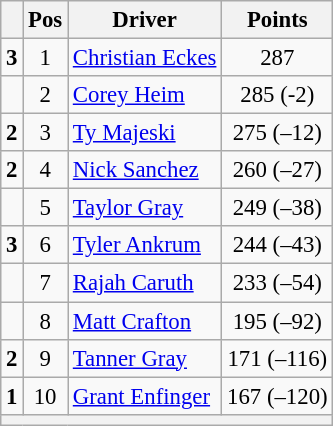<table class="wikitable" style="font-size: 95%;">
<tr>
<th></th>
<th>Pos</th>
<th>Driver</th>
<th>Points</th>
</tr>
<tr>
<td align="left"> <strong>3</strong></td>
<td style="text-align:center;">1</td>
<td><a href='#'>Christian Eckes</a></td>
<td style="text-align:center;">287</td>
</tr>
<tr>
<td align="left"></td>
<td style="text-align:center;">2</td>
<td><a href='#'>Corey Heim</a></td>
<td style="text-align:center;">285 (-2)</td>
</tr>
<tr>
<td align="left"> <strong>2</strong></td>
<td style="text-align:center;">3</td>
<td><a href='#'>Ty Majeski</a></td>
<td style="text-align:center;">275 (–12)</td>
</tr>
<tr>
<td align="left"> <strong>2</strong></td>
<td style="text-align:center;">4</td>
<td><a href='#'>Nick Sanchez</a></td>
<td style="text-align:center;">260 (–27)</td>
</tr>
<tr>
<td align="left"></td>
<td style="text-align:center;">5</td>
<td><a href='#'>Taylor Gray</a></td>
<td style="text-align:center;">249 (–38)</td>
</tr>
<tr>
<td align="left"> <strong>3</strong></td>
<td style="text-align:center;">6</td>
<td><a href='#'>Tyler Ankrum</a></td>
<td style="text-align:center;">244 (–43)</td>
</tr>
<tr>
<td align="left"></td>
<td style="text-align:center;">7</td>
<td><a href='#'>Rajah Caruth</a></td>
<td style="text-align:center;">233 (–54)</td>
</tr>
<tr>
<td align="left"></td>
<td style="text-align:center;">8</td>
<td><a href='#'>Matt Crafton</a></td>
<td style="text-align:center;">195 (–92)</td>
</tr>
<tr>
<td align="left"> <strong>2</strong></td>
<td style="text-align:center;">9</td>
<td><a href='#'>Tanner Gray</a></td>
<td style="text-align:center;">171 (–116)</td>
</tr>
<tr>
<td align="left"> <strong>1</strong></td>
<td style="text-align:center;">10</td>
<td><a href='#'>Grant Enfinger</a></td>
<td style="text-align:center;">167 (–120)</td>
</tr>
<tr class="sortbottom">
<th colspan="9"></th>
</tr>
</table>
